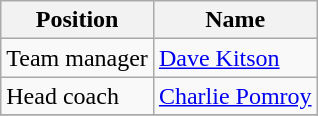<table class="wikitable">
<tr>
<th>Position</th>
<th>Name</th>
</tr>
<tr>
<td>Team manager</td>
<td> <a href='#'>Dave Kitson</a></td>
</tr>
<tr>
<td>Head coach</td>
<td> <a href='#'>Charlie Pomroy</a></td>
</tr>
<tr>
</tr>
</table>
